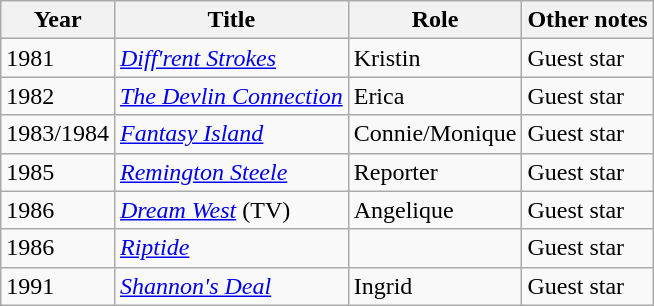<table class="wikitable">
<tr>
<th>Year</th>
<th>Title</th>
<th>Role</th>
<th>Other notes</th>
</tr>
<tr>
<td>1981</td>
<td><em><a href='#'>Diff'rent Strokes</a></em></td>
<td>Kristin</td>
<td>Guest star</td>
</tr>
<tr>
<td>1982</td>
<td><em><a href='#'>The Devlin Connection</a></em></td>
<td>Erica</td>
<td>Guest star</td>
</tr>
<tr>
<td>1983/1984</td>
<td><em><a href='#'>Fantasy Island</a></em></td>
<td>Connie/Monique</td>
<td>Guest star</td>
</tr>
<tr>
<td>1985</td>
<td><em><a href='#'>Remington Steele</a></em></td>
<td>Reporter</td>
<td>Guest star</td>
</tr>
<tr>
<td>1986</td>
<td><em><a href='#'>Dream West</a></em> (TV)</td>
<td>Angelique</td>
<td>Guest star</td>
</tr>
<tr>
<td>1986</td>
<td><em><a href='#'>Riptide</a></em></td>
<td></td>
<td>Guest star</td>
</tr>
<tr>
<td>1991</td>
<td><em><a href='#'>Shannon's Deal</a></em></td>
<td>Ingrid</td>
<td>Guest star</td>
</tr>
</table>
